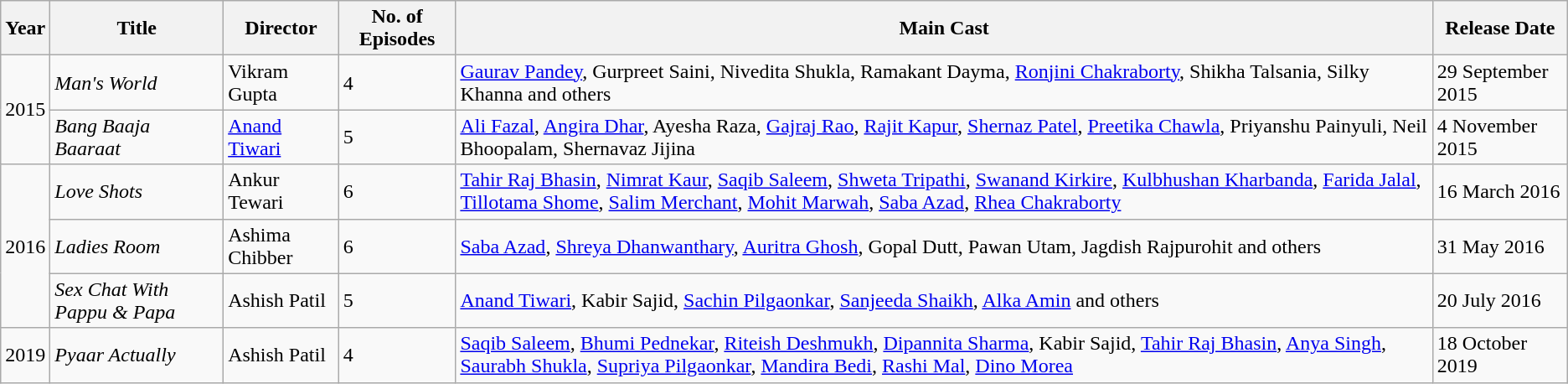<table class="wikitable">
<tr>
<th>Year</th>
<th>Title</th>
<th>Director</th>
<th>No. of Episodes</th>
<th>Main Cast</th>
<th>Release Date</th>
</tr>
<tr>
<td rowspan="2">2015</td>
<td><em>Man's World</em></td>
<td>Vikram Gupta</td>
<td>4</td>
<td><a href='#'>Gaurav Pandey</a>, Gurpreet Saini, Nivedita Shukla, Ramakant Dayma, <a href='#'>Ronjini Chakraborty</a>, Shikha Talsania, Silky Khanna and others</td>
<td>29 September 2015</td>
</tr>
<tr>
<td><em>Bang Baaja Baaraat</em></td>
<td><a href='#'>Anand Tiwari</a></td>
<td>5</td>
<td><a href='#'>Ali Fazal</a>, <a href='#'>Angira Dhar</a>, Ayesha Raza, <a href='#'>Gajraj Rao</a>, <a href='#'>Rajit Kapur</a>, <a href='#'>Shernaz Patel</a>, <a href='#'>Preetika Chawla</a>, Priyanshu Painyuli, Neil Bhoopalam, Shernavaz Jijina</td>
<td>4 November 2015</td>
</tr>
<tr>
<td rowspan="3">2016</td>
<td><em>Love Shots</em></td>
<td>Ankur Tewari</td>
<td>6</td>
<td><a href='#'>Tahir Raj Bhasin</a>, <a href='#'>Nimrat Kaur</a>, <a href='#'>Saqib Saleem</a>, <a href='#'>Shweta Tripathi</a>, <a href='#'>Swanand Kirkire</a>, <a href='#'>Kulbhushan Kharbanda</a>, <a href='#'>Farida Jalal</a>, <a href='#'>Tillotama Shome</a>, <a href='#'>Salim Merchant</a>, <a href='#'>Mohit Marwah</a>, <a href='#'>Saba Azad</a>, <a href='#'>Rhea Chakraborty</a></td>
<td>16 March 2016</td>
</tr>
<tr>
<td><em>Ladies Room</em></td>
<td>Ashima Chibber</td>
<td>6</td>
<td><a href='#'>Saba Azad</a>, <a href='#'>Shreya Dhanwanthary</a>, <a href='#'>Auritra Ghosh</a>, Gopal Dutt, Pawan Utam, Jagdish Rajpurohit and others</td>
<td>31 May 2016</td>
</tr>
<tr>
<td><em>Sex Chat With Pappu & Papa</em></td>
<td>Ashish Patil</td>
<td>5</td>
<td><a href='#'>Anand Tiwari</a>, Kabir Sajid, <a href='#'>Sachin Pilgaonkar</a>, <a href='#'>Sanjeeda Shaikh</a>, <a href='#'>Alka Amin</a> and others</td>
<td>20 July 2016</td>
</tr>
<tr>
<td>2019</td>
<td><em>Pyaar Actually</em></td>
<td>Ashish Patil</td>
<td>4</td>
<td><a href='#'>Saqib Saleem</a>, <a href='#'>Bhumi Pednekar</a>, <a href='#'>Riteish Deshmukh</a>, <a href='#'>Dipannita Sharma</a>, Kabir Sajid, <a href='#'>Tahir Raj Bhasin</a>, <a href='#'>Anya Singh</a>, <a href='#'>Saurabh Shukla</a>, <a href='#'>Supriya Pilgaonkar</a>, <a href='#'>Mandira Bedi</a>, <a href='#'>Rashi Mal</a>, <a href='#'>Dino Morea</a></td>
<td>18 October 2019</td>
</tr>
</table>
